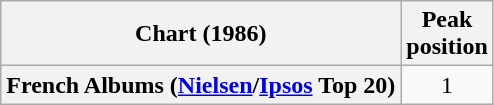<table class="wikitable sortable plainrowheaders" style="text-align:center">
<tr>
<th>Chart (1986)</th>
<th>Peak<br>position</th>
</tr>
<tr>
<th scope="row">French Albums (<a href='#'>Nielsen</a>/<a href='#'>Ipsos</a> Top 20)</th>
<td>1</td>
</tr>
</table>
